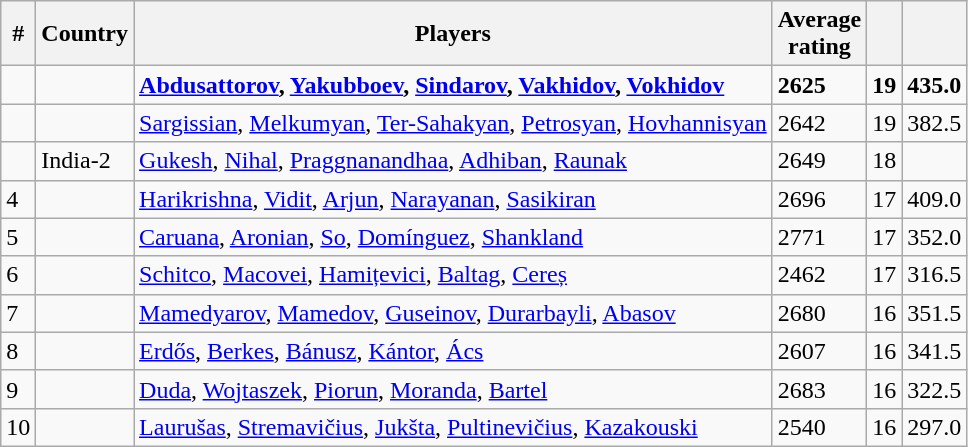<table class="wikitable">
<tr>
<th>#</th>
<th>Country</th>
<th>Players</th>
<th>Average<br>rating</th>
<th></th>
<th></th>
</tr>
<tr>
<td></td>
<td><strong></strong></td>
<td><strong><a href='#'>Abdusattorov</a>, <a href='#'>Yakubboev</a>, <a href='#'>Sindarov</a>, <a href='#'>Vakhidov</a>, <a href='#'>Vokhidov</a></strong></td>
<td><strong>2625</strong></td>
<td><strong>19</strong></td>
<td><strong>435.0</strong></td>
</tr>
<tr>
<td></td>
<td></td>
<td><a href='#'>Sargissian</a>, <a href='#'>Melkumyan</a>, <a href='#'>Ter-Sahakyan</a>, <a href='#'>Petrosyan</a>, <a href='#'>Hovhannisyan</a></td>
<td>2642</td>
<td>19</td>
<td>382.5</td>
</tr>
<tr>
<td></td>
<td> India-2</td>
<td><a href='#'>Gukesh</a>, <a href='#'>Nihal</a>, <a href='#'>Praggnanandhaa</a>, <a href='#'>Adhiban</a>, <a href='#'>Raunak</a></td>
<td>2649</td>
<td>18</td>
<td></td>
</tr>
<tr>
<td>4</td>
<td></td>
<td><a href='#'>Harikrishna</a>, <a href='#'>Vidit</a>, <a href='#'>Arjun</a>, <a href='#'>Narayanan</a>, <a href='#'>Sasikiran</a></td>
<td>2696</td>
<td>17</td>
<td>409.0</td>
</tr>
<tr>
<td>5</td>
<td></td>
<td><a href='#'>Caruana</a>, <a href='#'>Aronian</a>, <a href='#'>So</a>, <a href='#'>Domínguez</a>, <a href='#'>Shankland</a></td>
<td>2771</td>
<td>17</td>
<td>352.0</td>
</tr>
<tr>
<td>6</td>
<td></td>
<td><a href='#'>Schitco</a>, <a href='#'>Macovei</a>, <a href='#'>Hamițevici</a>, <a href='#'>Baltag</a>, <a href='#'>Cereș</a></td>
<td>2462</td>
<td>17</td>
<td>316.5</td>
</tr>
<tr>
<td>7</td>
<td></td>
<td><a href='#'>Mamedyarov</a>, <a href='#'>Mamedov</a>, <a href='#'>Guseinov</a>, <a href='#'>Durarbayli</a>, <a href='#'>Abasov</a></td>
<td>2680</td>
<td>16</td>
<td>351.5</td>
</tr>
<tr>
<td>8</td>
<td></td>
<td><a href='#'>Erdős</a>, <a href='#'>Berkes</a>, <a href='#'>Bánusz</a>, <a href='#'>Kántor</a>, <a href='#'>Ács</a></td>
<td>2607</td>
<td>16</td>
<td>341.5</td>
</tr>
<tr>
<td>9</td>
<td></td>
<td><a href='#'>Duda</a>, <a href='#'>Wojtaszek</a>, <a href='#'>Piorun</a>, <a href='#'>Moranda</a>, <a href='#'>Bartel</a></td>
<td>2683</td>
<td>16</td>
<td>322.5</td>
</tr>
<tr>
<td>10</td>
<td></td>
<td><a href='#'>Laurušas</a>, <a href='#'>Stremavičius</a>, <a href='#'>Jukšta</a>, <a href='#'>Pultinevičius</a>, <a href='#'>Kazakouski</a></td>
<td>2540</td>
<td>16</td>
<td>297.0</td>
</tr>
</table>
